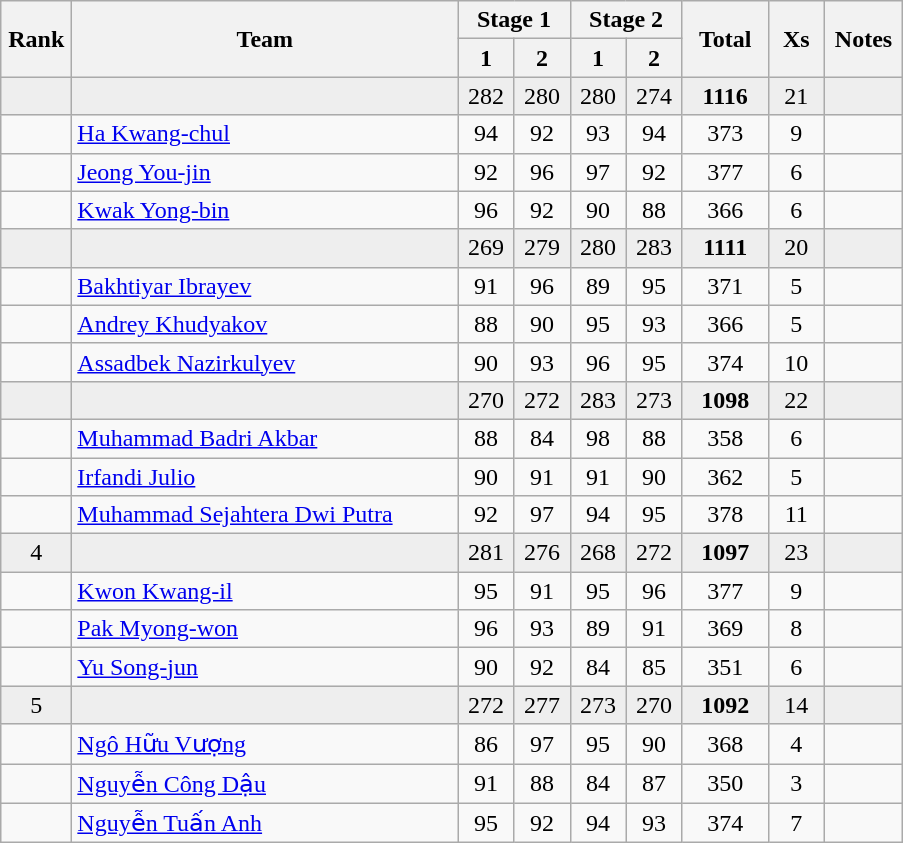<table class="wikitable" style="text-align:center">
<tr>
<th rowspan=2 width=40>Rank</th>
<th rowspan=2 width=250>Team</th>
<th colspan=2>Stage 1</th>
<th colspan=2>Stage 2</th>
<th rowspan=2 width=50>Total</th>
<th rowspan=2 width=30>Xs</th>
<th rowspan=2 width=45>Notes</th>
</tr>
<tr>
<th width=30>1</th>
<th width=30>2</th>
<th width=30>1</th>
<th width=30>2</th>
</tr>
<tr bgcolor=eeeeee>
<td></td>
<td align=left></td>
<td>282</td>
<td>280</td>
<td>280</td>
<td>274</td>
<td><strong>1116</strong></td>
<td>21</td>
<td></td>
</tr>
<tr>
<td></td>
<td align=left><a href='#'>Ha Kwang-chul</a></td>
<td>94</td>
<td>92</td>
<td>93</td>
<td>94</td>
<td>373</td>
<td>9</td>
<td></td>
</tr>
<tr>
<td></td>
<td align=left><a href='#'>Jeong You-jin</a></td>
<td>92</td>
<td>96</td>
<td>97</td>
<td>92</td>
<td>377</td>
<td>6</td>
<td></td>
</tr>
<tr>
<td></td>
<td align=left><a href='#'>Kwak Yong-bin</a></td>
<td>96</td>
<td>92</td>
<td>90</td>
<td>88</td>
<td>366</td>
<td>6</td>
<td></td>
</tr>
<tr bgcolor=eeeeee>
<td></td>
<td align=left></td>
<td>269</td>
<td>279</td>
<td>280</td>
<td>283</td>
<td><strong>1111</strong></td>
<td>20</td>
<td></td>
</tr>
<tr>
<td></td>
<td align=left><a href='#'>Bakhtiyar Ibrayev</a></td>
<td>91</td>
<td>96</td>
<td>89</td>
<td>95</td>
<td>371</td>
<td>5</td>
<td></td>
</tr>
<tr>
<td></td>
<td align=left><a href='#'>Andrey Khudyakov</a></td>
<td>88</td>
<td>90</td>
<td>95</td>
<td>93</td>
<td>366</td>
<td>5</td>
<td></td>
</tr>
<tr>
<td></td>
<td align=left><a href='#'>Assadbek Nazirkulyev</a></td>
<td>90</td>
<td>93</td>
<td>96</td>
<td>95</td>
<td>374</td>
<td>10</td>
<td></td>
</tr>
<tr bgcolor=eeeeee>
<td></td>
<td align=left></td>
<td>270</td>
<td>272</td>
<td>283</td>
<td>273</td>
<td><strong>1098</strong></td>
<td>22</td>
<td></td>
</tr>
<tr>
<td></td>
<td align=left><a href='#'>Muhammad Badri Akbar</a></td>
<td>88</td>
<td>84</td>
<td>98</td>
<td>88</td>
<td>358</td>
<td>6</td>
<td></td>
</tr>
<tr>
<td></td>
<td align=left><a href='#'>Irfandi Julio</a></td>
<td>90</td>
<td>91</td>
<td>91</td>
<td>90</td>
<td>362</td>
<td>5</td>
<td></td>
</tr>
<tr>
<td></td>
<td align=left><a href='#'>Muhammad Sejahtera Dwi Putra</a></td>
<td>92</td>
<td>97</td>
<td>94</td>
<td>95</td>
<td>378</td>
<td>11</td>
<td></td>
</tr>
<tr bgcolor=eeeeee>
<td>4</td>
<td align=left></td>
<td>281</td>
<td>276</td>
<td>268</td>
<td>272</td>
<td><strong>1097</strong></td>
<td>23</td>
<td></td>
</tr>
<tr>
<td></td>
<td align=left><a href='#'>Kwon Kwang-il</a></td>
<td>95</td>
<td>91</td>
<td>95</td>
<td>96</td>
<td>377</td>
<td>9</td>
<td></td>
</tr>
<tr>
<td></td>
<td align=left><a href='#'>Pak Myong-won</a></td>
<td>96</td>
<td>93</td>
<td>89</td>
<td>91</td>
<td>369</td>
<td>8</td>
<td></td>
</tr>
<tr>
<td></td>
<td align=left><a href='#'>Yu Song-jun</a></td>
<td>90</td>
<td>92</td>
<td>84</td>
<td>85</td>
<td>351</td>
<td>6</td>
<td></td>
</tr>
<tr bgcolor=eeeeee>
<td>5</td>
<td align=left></td>
<td>272</td>
<td>277</td>
<td>273</td>
<td>270</td>
<td><strong>1092</strong></td>
<td>14</td>
<td></td>
</tr>
<tr>
<td></td>
<td align=left><a href='#'>Ngô Hữu Vượng</a></td>
<td>86</td>
<td>97</td>
<td>95</td>
<td>90</td>
<td>368</td>
<td>4</td>
<td></td>
</tr>
<tr>
<td></td>
<td align=left><a href='#'>Nguyễn Công Dậu</a></td>
<td>91</td>
<td>88</td>
<td>84</td>
<td>87</td>
<td>350</td>
<td>3</td>
<td></td>
</tr>
<tr>
<td></td>
<td align=left><a href='#'>Nguyễn Tuấn Anh</a></td>
<td>95</td>
<td>92</td>
<td>94</td>
<td>93</td>
<td>374</td>
<td>7</td>
<td></td>
</tr>
</table>
